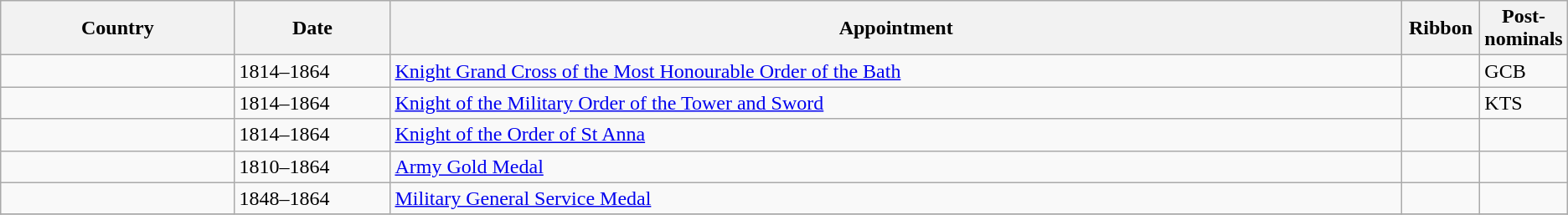<table class="wikitable">
<tr>
<th style="width:15%;">Country</th>
<th style="width:10%;">Date</th>
<th style="width:65%;">Appointment</th>
<th style="width:5%;">Ribbon</th>
<th style="width:5%;">Post-nominals</th>
</tr>
<tr>
<td></td>
<td>1814–1864</td>
<td><a href='#'>Knight Grand Cross of the Most Honourable Order of the Bath</a></td>
<td></td>
<td>GCB</td>
</tr>
<tr>
<td></td>
<td>1814–1864</td>
<td><a href='#'>Knight of the Military Order of the Tower and Sword</a></td>
<td></td>
<td>KTS</td>
</tr>
<tr>
<td></td>
<td>1814–1864</td>
<td><a href='#'>Knight of the  Order of St Anna</a></td>
<td></td>
<td></td>
</tr>
<tr>
<td></td>
<td>1810–1864</td>
<td><a href='#'>Army Gold Medal</a></td>
<td></td>
<td></td>
</tr>
<tr>
<td></td>
<td>1848–1864</td>
<td><a href='#'>Military General Service Medal</a></td>
<td></td>
<td></td>
</tr>
<tr>
</tr>
</table>
